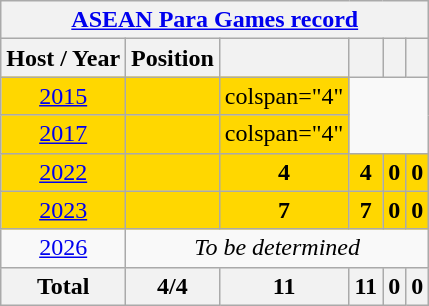<table class="wikitable" style="text-align: center;">
<tr>
<th colspan=9><a href='#'>ASEAN Para Games record</a></th>
</tr>
<tr>
<th>Host / Year</th>
<th>Position</th>
<th></th>
<th></th>
<th></th>
<th></th>
</tr>
<tr bgcolor=gold>
<td> <a href='#'>2015</a></td>
<td></td>
<td>colspan="4" </td>
</tr>
<tr bgcolor=gold>
<td> <a href='#'>2017</a></td>
<td></td>
<td>colspan="4" </td>
</tr>
<tr bgcolor=gold>
<td> <a href='#'>2022</a></td>
<td></td>
<td><strong>4</strong></td>
<td><strong>4</strong></td>
<td><strong>0</strong></td>
<td><strong>0</strong></td>
</tr>
<tr bgcolor=gold>
<td> <a href='#'>2023</a></td>
<td></td>
<td><strong>7</strong></td>
<td><strong>7</strong></td>
<td><strong>0</strong></td>
<td><strong>0</strong></td>
</tr>
<tr bgcolor=>
<td> <a href='#'>2026</a></td>
<td colspan="5"><em>To be determined</em></td>
</tr>
<tr>
<th>Total</th>
<th>4/4</th>
<th>11</th>
<th>11</th>
<th>0</th>
<th>0</th>
</tr>
</table>
